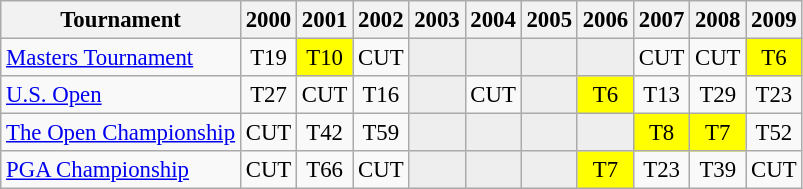<table class="wikitable" style="font-size:95%;text-align:center;">
<tr>
<th>Tournament</th>
<th>2000</th>
<th>2001</th>
<th>2002</th>
<th>2003</th>
<th>2004</th>
<th>2005</th>
<th>2006</th>
<th>2007</th>
<th>2008</th>
<th>2009</th>
</tr>
<tr>
<td align=left><a href='#'>Masters Tournament</a></td>
<td>T19</td>
<td style="background:yellow;">T10</td>
<td>CUT</td>
<td style="background:#eeeeee;"></td>
<td style="background:#eeeeee;"></td>
<td style="background:#eeeeee;"></td>
<td style="background:#eeeeee;"></td>
<td>CUT</td>
<td>CUT</td>
<td style="background:yellow;">T6</td>
</tr>
<tr>
<td align=left><a href='#'>U.S. Open</a></td>
<td>T27</td>
<td>CUT</td>
<td>T16</td>
<td style="background:#eeeeee;"></td>
<td>CUT</td>
<td style="background:#eeeeee;"></td>
<td style="background:yellow;">T6</td>
<td>T13</td>
<td>T29</td>
<td>T23</td>
</tr>
<tr>
<td align=left><a href='#'>The Open Championship</a></td>
<td>CUT</td>
<td>T42</td>
<td>T59</td>
<td style="background:#eeeeee;"></td>
<td style="background:#eeeeee;"></td>
<td style="background:#eeeeee;"></td>
<td style="background:#eeeeee;"></td>
<td style="background:yellow;">T8</td>
<td style="background:yellow;">T7</td>
<td>T52</td>
</tr>
<tr>
<td align=left><a href='#'>PGA Championship</a></td>
<td>CUT</td>
<td>T66</td>
<td>CUT</td>
<td style="background:#eeeeee;"></td>
<td style="background:#eeeeee;"></td>
<td style="background:#eeeeee;"></td>
<td style="background:yellow;">T7</td>
<td>T23</td>
<td>T39</td>
<td>CUT</td>
</tr>
</table>
